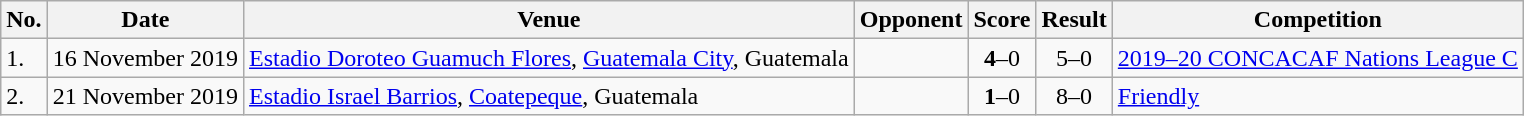<table class="wikitable">
<tr>
<th>No.</th>
<th>Date</th>
<th>Venue</th>
<th>Opponent</th>
<th>Score</th>
<th>Result</th>
<th>Competition</th>
</tr>
<tr>
<td>1.</td>
<td>16 November 2019</td>
<td><a href='#'>Estadio Doroteo Guamuch Flores</a>, <a href='#'>Guatemala City</a>, Guatemala</td>
<td></td>
<td align=center><strong>4</strong>–0</td>
<td align=center>5–0</td>
<td><a href='#'>2019–20 CONCACAF Nations League C</a></td>
</tr>
<tr>
<td>2.</td>
<td>21 November 2019</td>
<td><a href='#'>Estadio Israel Barrios</a>, <a href='#'>Coatepeque</a>, Guatemala</td>
<td></td>
<td align=center><strong>1</strong>–0</td>
<td align=center>8–0</td>
<td><a href='#'>Friendly</a></td>
</tr>
</table>
